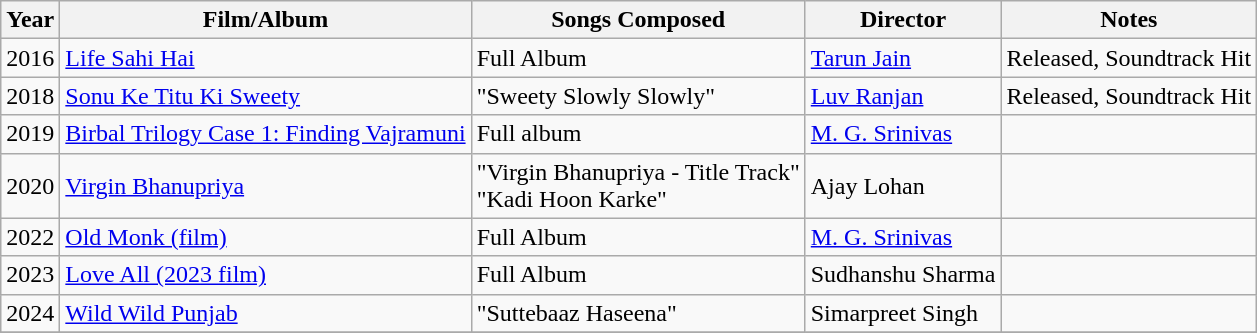<table class="wikitable sortable">
<tr>
<th>Year</th>
<th>Film/Album</th>
<th>Songs Composed</th>
<th>Director</th>
<th>Notes</th>
</tr>
<tr>
<td>2016</td>
<td><a href='#'>Life Sahi Hai</a></td>
<td>Full Album</td>
<td><a href='#'>Tarun Jain</a></td>
<td>Released, Soundtrack Hit</td>
</tr>
<tr>
<td>2018</td>
<td><a href='#'>Sonu Ke Titu Ki Sweety</a></td>
<td>"Sweety Slowly Slowly"</td>
<td><a href='#'>Luv Ranjan</a></td>
<td>Released, Soundtrack Hit</td>
</tr>
<tr>
<td>2019</td>
<td><a href='#'>Birbal Trilogy Case 1: Finding Vajramuni</a></td>
<td>Full album</td>
<td><a href='#'>M. G. Srinivas</a></td>
<td></td>
</tr>
<tr>
<td>2020</td>
<td><a href='#'>Virgin Bhanupriya</a></td>
<td>"Virgin Bhanupriya - Title Track"<br>  "Kadi Hoon Karke"</td>
<td>Ajay Lohan</td>
<td></td>
</tr>
<tr>
<td>2022</td>
<td><a href='#'>Old Monk (film)</a></td>
<td>Full Album</td>
<td><a href='#'>M. G. Srinivas</a></td>
<td></td>
</tr>
<tr>
<td>2023</td>
<td><a href='#'>Love All (2023 film)</a></td>
<td>Full Album</td>
<td>Sudhanshu Sharma</td>
<td></td>
</tr>
<tr>
<td>2024</td>
<td><a href='#'>Wild Wild Punjab</a></td>
<td>"Suttebaaz Haseena"</td>
<td>Simarpreet Singh</td>
<td></td>
</tr>
<tr>
</tr>
</table>
